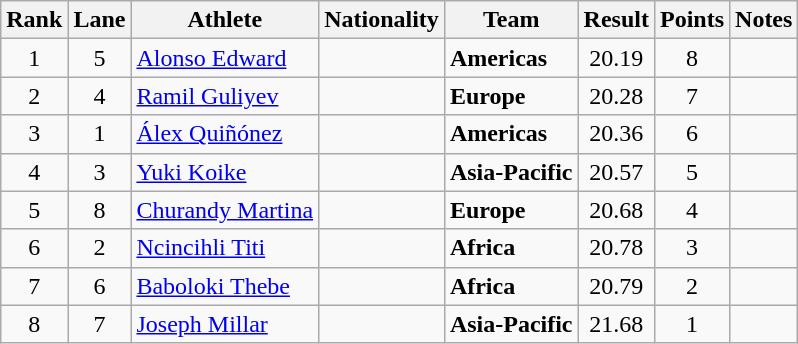<table class="wikitable sortable" style="text-align:center">
<tr>
<th>Rank</th>
<th>Lane</th>
<th>Athlete</th>
<th>Nationality</th>
<th>Team</th>
<th>Result</th>
<th>Points</th>
<th>Notes</th>
</tr>
<tr>
<td>1</td>
<td>5</td>
<td align="left"><a href='#'>Alonso Edward</a></td>
<td align=left></td>
<td align=left><strong>Americas</strong></td>
<td>20.19</td>
<td>8</td>
<td></td>
</tr>
<tr>
<td>2</td>
<td>4</td>
<td align="left"><a href='#'>Ramil Guliyev</a></td>
<td align=left></td>
<td align=left><strong>Europe</strong></td>
<td>20.28</td>
<td>7</td>
<td></td>
</tr>
<tr>
<td>3</td>
<td>1</td>
<td align="left"><a href='#'>Álex Quiñónez</a></td>
<td align=left></td>
<td align=left><strong>Americas</strong></td>
<td>20.36</td>
<td>6</td>
<td></td>
</tr>
<tr>
<td>4</td>
<td>3</td>
<td align="left"><a href='#'>Yuki Koike</a></td>
<td align=left></td>
<td align=left><strong>Asia-Pacific</strong></td>
<td>20.57</td>
<td>5</td>
<td></td>
</tr>
<tr>
<td>5</td>
<td>8</td>
<td align="left"><a href='#'>Churandy Martina</a></td>
<td align=left></td>
<td align=left><strong>Europe</strong></td>
<td>20.68</td>
<td>4</td>
<td></td>
</tr>
<tr>
<td>6</td>
<td>2</td>
<td align="left"><a href='#'>Ncincihli Titi</a></td>
<td align=left></td>
<td align=left><strong>Africa</strong></td>
<td>20.78</td>
<td>3</td>
<td></td>
</tr>
<tr>
<td>7</td>
<td>6</td>
<td align="left"><a href='#'>Baboloki Thebe</a></td>
<td align=left></td>
<td align=left><strong>Africa</strong></td>
<td>20.79</td>
<td>2</td>
<td></td>
</tr>
<tr>
<td>8</td>
<td>7</td>
<td align="left"><a href='#'>Joseph Millar</a></td>
<td align=left></td>
<td align=left><strong>Asia-Pacific</strong></td>
<td>21.68</td>
<td>1</td>
<td></td>
</tr>
</table>
